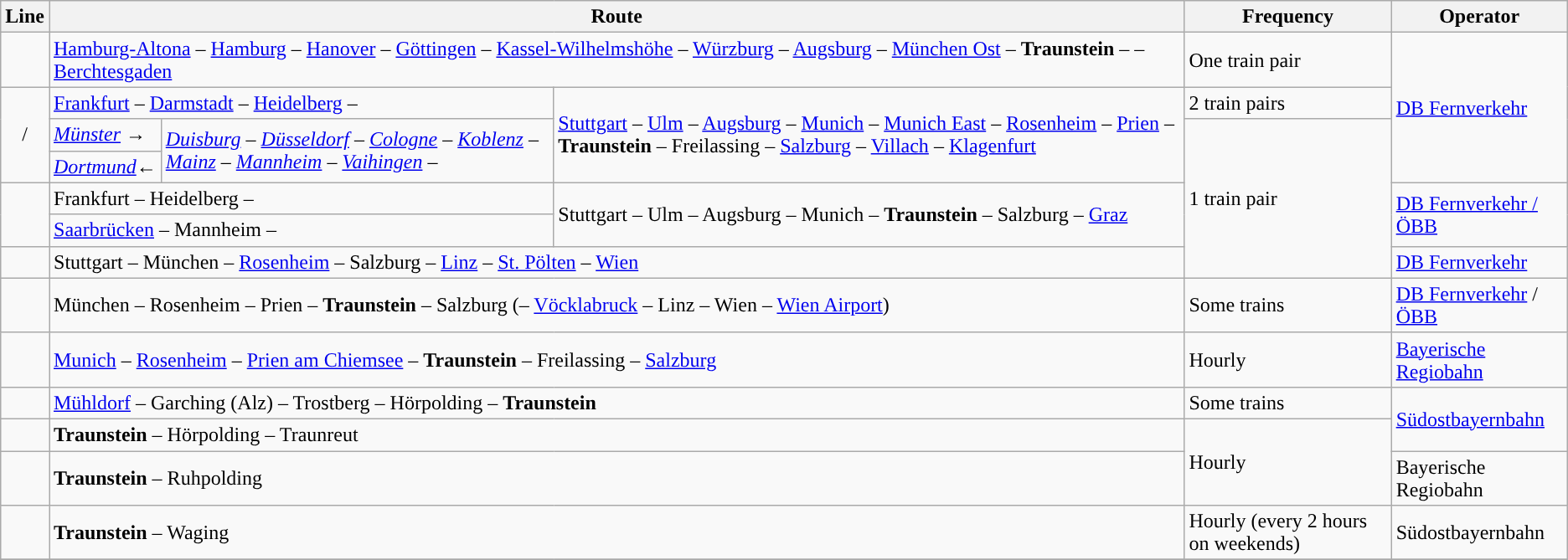<table class="wikitable">
<tr>
<th>Line</th>
<th colspan="3">Route</th>
<th>Frequency</th>
<th>Operator</th>
</tr>
<tr>
<td align="center"></td>
<td colspan="3"><a href='#'>Hamburg-Altona</a> – <a href='#'>Hamburg</a> – <a href='#'>Hanover</a> – <a href='#'>Göttingen</a> – <a href='#'>Kassel-Wilhelmshöhe</a> – <a href='#'>Würzburg</a> – <a href='#'>Augsburg</a> – <a href='#'>München Ost</a> – <strong>Traunstein</strong> –  – <a href='#'>Berchtesgaden</a></td>
<td>One train pair</td>
<td rowspan="4"><a href='#'>DB Fernverkehr</a></td>
</tr>
<tr>
<td rowspan="3" align="center"> / </td>
<td colspan="2"><a href='#'>Frankfurt</a> – <a href='#'>Darmstadt</a> – <a href='#'>Heidelberg</a> –</td>
<td rowspan="3"><a href='#'>Stuttgart</a> – <a href='#'>Ulm</a> – <a href='#'>Augsburg</a> – <a href='#'>Munich</a> – <a href='#'>Munich East</a> – <a href='#'>Rosenheim</a> – <a href='#'>Prien</a> – <strong>Traunstein</strong> – Freilassing – <a href='#'>Salzburg</a> – <a href='#'>Villach</a> – <a href='#'>Klagenfurt</a></td>
<td>2 train pairs</td>
</tr>
<tr>
<td><em><a href='#'>Münster</a> →</em></td>
<td rowspan="2"><em><a href='#'>Duisburg</a> – <a href='#'>Düsseldorf</a> – <a href='#'>Cologne</a> – <a href='#'>Koblenz</a> – <a href='#'>Mainz</a> – <a href='#'>Mannheim</a> – <a href='#'>Vaihingen</a> –</em></td>
<td rowspan="5">1 train pair</td>
</tr>
<tr>
<td><em><a href='#'>Dortmund</a>←</em></td>
</tr>
<tr>
<td rowspan="2" align="center"></td>
<td colspan="2">Frankfurt – Heidelberg –</td>
<td rowspan="2">Stuttgart – Ulm – Augsburg – Munich – <strong>Traunstein</strong> – Salzburg – <a href='#'>Graz</a></td>
<td rowspan=2><a href='#'>DB Fernverkehr /ÖBB</a></td>
</tr>
<tr>
<td colspan="2"><a href='#'>Saarbrücken</a> – Mannheim –</td>
</tr>
<tr>
<td align="center"></td>
<td colspan="3">Stuttgart – München – <a href='#'>Rosenheim</a> – Salzburg – <a href='#'>Linz</a> – <a href='#'>St. Pölten</a> – <a href='#'>Wien</a></td>
<td><a href='#'>DB Fernverkehr</a></td>
</tr>
<tr>
<td></td>
<td colspan="3">München – Rosenheim – Prien – <strong>Traunstein</strong> – Salzburg (– <a href='#'>Vöcklabruck</a> – Linz – Wien – <a href='#'>Wien Airport</a>)</td>
<td>Some trains</td>
<td><a href='#'>DB Fernverkehr</a> /<a href='#'>ÖBB</a></td>
</tr>
<tr>
<td align="center"></td>
<td colspan="3"><a href='#'>Munich</a> – <a href='#'>Rosenheim</a> – <a href='#'>Prien am Chiemsee</a> – <strong>Traunstein</strong> – Freilassing – <a href='#'>Salzburg</a></td>
<td>Hourly</td>
<td><a href='#'>Bayerische Regiobahn</a></td>
</tr>
<tr>
<td align="center"></td>
<td colspan="3"><a href='#'>Mühldorf</a> – Garching (Alz) – Trostberg – Hörpolding – <strong>Traunstein</strong></td>
<td>Some trains</td>
<td rowspan="2"><a href='#'>Südostbayernbahn</a></td>
</tr>
<tr>
<td align="center"></td>
<td colspan="3"><strong>Traunstein</strong> – Hörpolding – Traunreut</td>
<td rowspan="2">Hourly</td>
</tr>
<tr>
<td align="center"></td>
<td colspan="3"><strong>Traunstein</strong> – Ruhpolding</td>
<td>Bayerische Regiobahn</td>
</tr>
<tr>
<td align="center"></td>
<td colspan="3"><strong>Traunstein</strong> – Waging</td>
<td>Hourly (every 2 hours on weekends)</td>
<td>Südostbayernbahn</td>
</tr>
<tr>
</tr>
</table>
